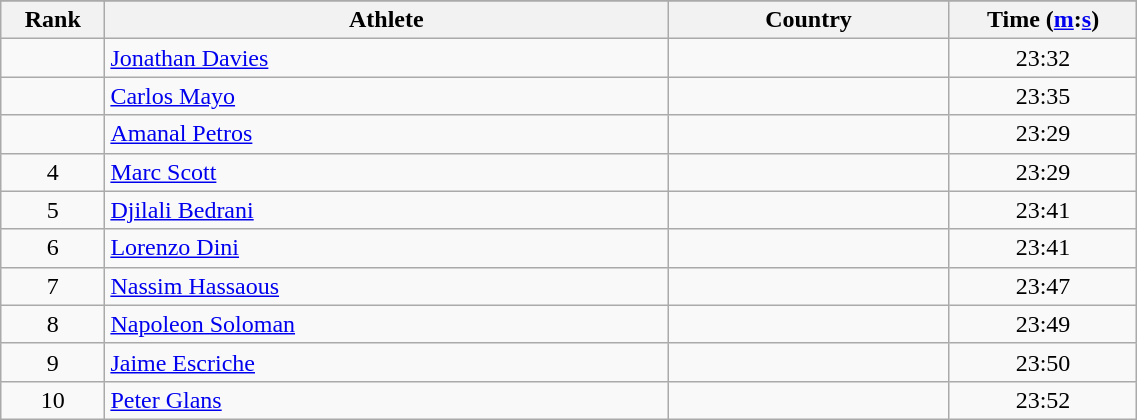<table class="wikitable" style="text-align:center;" width="60%">
<tr>
</tr>
<tr>
<th width=5%>Rank</th>
<th width=30%>Athlete</th>
<th width=15%>Country</th>
<th width=10%>Time (<a href='#'>m</a>:<a href='#'>s</a>)</th>
</tr>
<tr>
<td></td>
<td align="left"><a href='#'>Jonathan Davies</a></td>
<td align="left"></td>
<td>23:32</td>
</tr>
<tr>
<td></td>
<td align="left"><a href='#'>Carlos Mayo</a></td>
<td align="left"></td>
<td>23:35</td>
</tr>
<tr>
<td></td>
<td align="left"><a href='#'>Amanal Petros</a></td>
<td align="left"></td>
<td>23:29</td>
</tr>
<tr>
<td>4</td>
<td align="left"><a href='#'>Marc Scott</a></td>
<td align="left"></td>
<td>23:29</td>
</tr>
<tr>
<td>5</td>
<td align="left"><a href='#'>Djilali Bedrani</a></td>
<td align="left"></td>
<td>23:41</td>
</tr>
<tr>
<td>6</td>
<td align="left"><a href='#'>Lorenzo Dini</a></td>
<td align="left"></td>
<td>23:41</td>
</tr>
<tr>
<td>7</td>
<td align="left"><a href='#'>Nassim Hassaous</a></td>
<td align="left"></td>
<td>23:47</td>
</tr>
<tr>
<td>8</td>
<td align="left"><a href='#'>Napoleon Soloman</a></td>
<td align="left"></td>
<td>23:49</td>
</tr>
<tr>
<td>9</td>
<td align="left"><a href='#'>Jaime Escriche</a></td>
<td align="left"></td>
<td>23:50</td>
</tr>
<tr>
<td>10</td>
<td align="left"><a href='#'>Peter Glans</a></td>
<td align="left"></td>
<td>23:52</td>
</tr>
</table>
